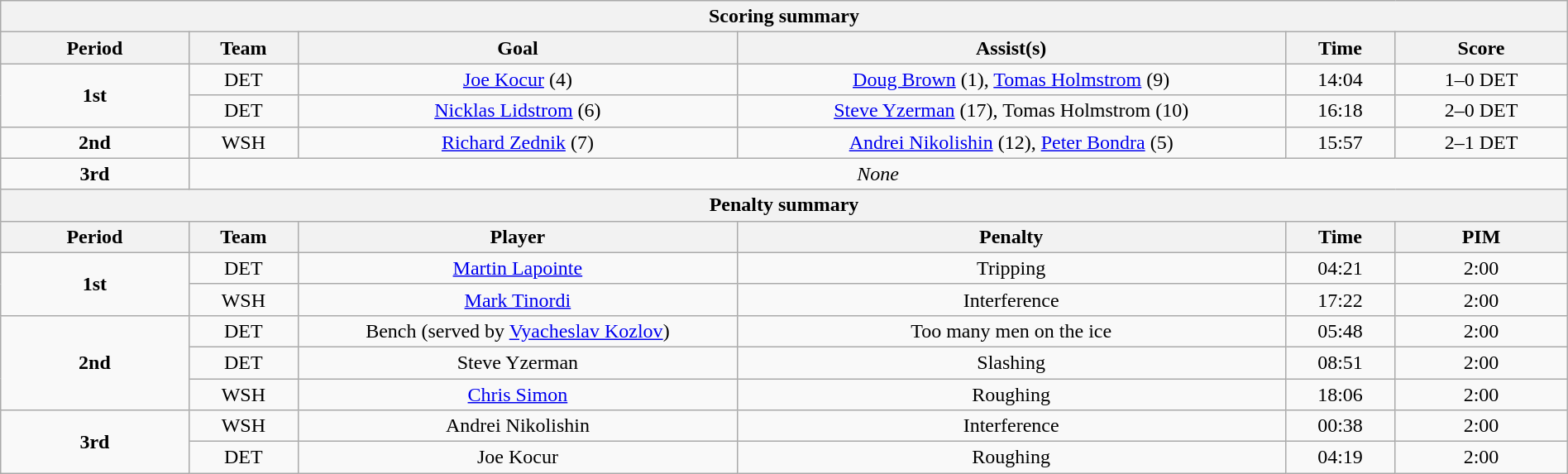<table style="width:100%;" class="wikitable">
<tr>
<th colspan="6">Scoring summary</th>
</tr>
<tr>
<th style="width:12%;">Period</th>
<th style="width:7%;">Team</th>
<th style="width:28%;">Goal</th>
<th style="width:35%;">Assist(s)</th>
<th style="width:7%;">Time</th>
<th style="width:11%;">Score</th>
</tr>
<tr>
<td style="text-align:center;" rowspan="2"><strong>1st</strong></td>
<td style="text-align:center;">DET</td>
<td style="text-align:center;"><a href='#'>Joe Kocur</a> (4)</td>
<td style="text-align:center;"><a href='#'>Doug Brown</a> (1), <a href='#'>Tomas Holmstrom</a> (9)</td>
<td style="text-align:center;">14:04</td>
<td style="text-align:center;">1–0 DET</td>
</tr>
<tr>
<td style="text-align:center;">DET</td>
<td style="text-align:center;"><a href='#'>Nicklas Lidstrom</a> (6)</td>
<td style="text-align:center;"><a href='#'>Steve Yzerman</a> (17), Tomas Holmstrom (10)</td>
<td style="text-align:center;">16:18</td>
<td style="text-align:center;">2–0 DET</td>
</tr>
<tr>
<td style="text-align:center;" rowspan="1"><strong>2nd</strong></td>
<td style="text-align:center;">WSH</td>
<td style="text-align:center;"><a href='#'>Richard Zednik</a> (7)</td>
<td style="text-align:center;"><a href='#'>Andrei Nikolishin</a> (12), <a href='#'>Peter Bondra</a> (5)</td>
<td style="text-align:center;">15:57</td>
<td style="text-align:center;">2–1 DET</td>
</tr>
<tr>
<td style="text-align:center;" rowspan="1"><strong>3rd</strong></td>
<td style="text-align:center;" colspan="5"><em>None</em></td>
</tr>
<tr>
<th colspan="6">Penalty summary</th>
</tr>
<tr>
<th style="width:12%;">Period</th>
<th style="width:7%;">Team</th>
<th style="width:28%;">Player</th>
<th style="width:35%;">Penalty</th>
<th style="width:7%;">Time</th>
<th style="width:11%;">PIM</th>
</tr>
<tr style="text-align:center;">
<td rowspan="2"><strong>1st</strong></td>
<td>DET</td>
<td><a href='#'>Martin Lapointe</a></td>
<td>Tripping</td>
<td>04:21</td>
<td>2:00</td>
</tr>
<tr style="text-align:center;">
<td>WSH</td>
<td><a href='#'>Mark Tinordi</a></td>
<td>Interference</td>
<td>17:22</td>
<td>2:00</td>
</tr>
<tr style="text-align:center;">
<td rowspan="3"><strong>2nd</strong></td>
<td>DET</td>
<td>Bench (served by <a href='#'>Vyacheslav Kozlov</a>)</td>
<td>Too many men on the ice</td>
<td>05:48</td>
<td>2:00</td>
</tr>
<tr style="text-align:center;">
<td>DET</td>
<td>Steve Yzerman</td>
<td>Slashing</td>
<td>08:51</td>
<td>2:00</td>
</tr>
<tr style="text-align:center;">
<td>WSH</td>
<td><a href='#'>Chris Simon</a></td>
<td>Roughing</td>
<td>18:06</td>
<td>2:00</td>
</tr>
<tr style="text-align:center;">
<td rowspan="2"><strong>3rd</strong></td>
<td>WSH</td>
<td>Andrei Nikolishin</td>
<td>Interference</td>
<td>00:38</td>
<td>2:00</td>
</tr>
<tr style="text-align:center;">
<td>DET</td>
<td>Joe Kocur</td>
<td>Roughing</td>
<td>04:19</td>
<td>2:00</td>
</tr>
</table>
